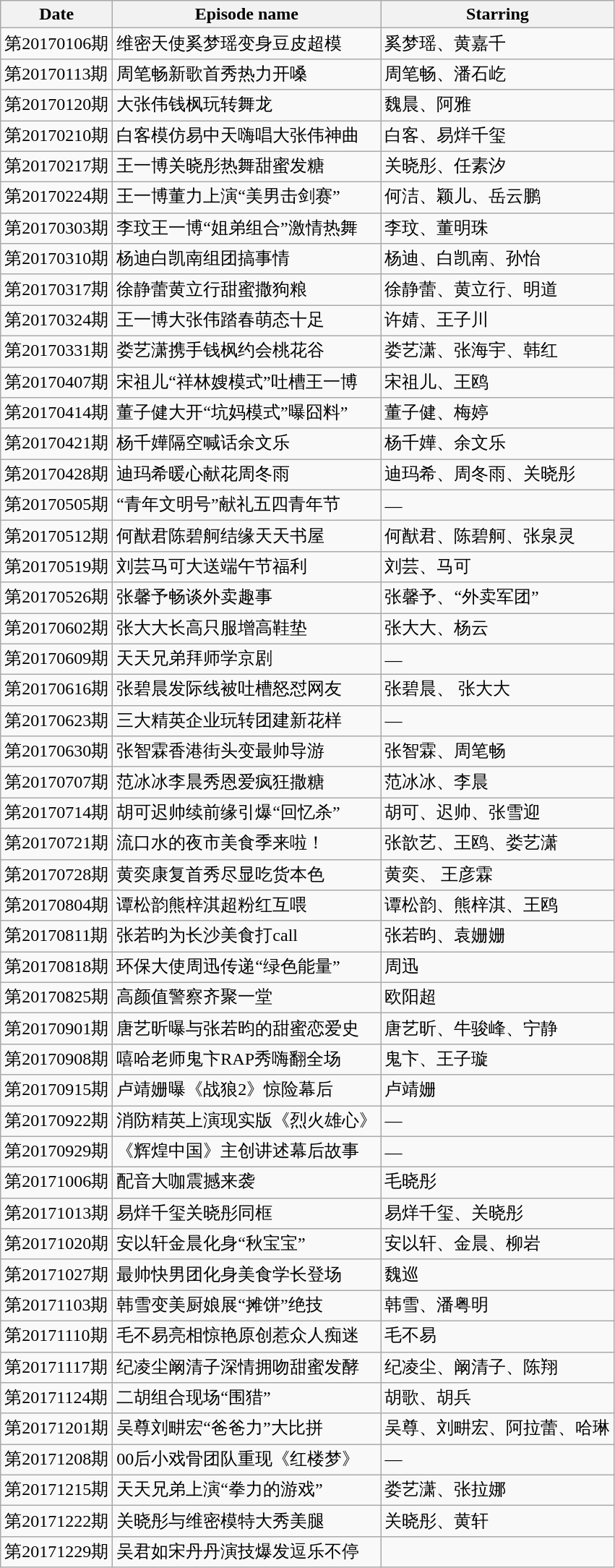<table class="wikitable mw-collapsible mw-collapsed">
<tr>
<th>Date</th>
<th>Episode name</th>
<th>Starring</th>
</tr>
<tr>
<td>第20170106期</td>
<td>维密天使奚梦瑶变身豆皮超模</td>
<td>奚梦瑶、黄嘉千</td>
</tr>
<tr>
<td>第20170113期</td>
<td>周笔畅新歌首秀热力开嗓</td>
<td>周笔畅、潘石屹</td>
</tr>
<tr>
<td>第20170120期</td>
<td>大张伟钱枫玩转舞龙</td>
<td>魏晨、阿雅</td>
</tr>
<tr>
<td>第20170210期</td>
<td>白客模仿易中天嗨唱大张伟神曲</td>
<td>白客、易烊千玺</td>
</tr>
<tr>
<td>第20170217期</td>
<td>王一博关晓彤热舞甜蜜发糖</td>
<td>关晓彤、任素汐</td>
</tr>
<tr>
<td>第20170224期</td>
<td>王一博董力上演“美男击剑赛”</td>
<td>何洁、颖儿、岳云鹏</td>
</tr>
<tr>
<td>第20170303期</td>
<td>李玟王一博“姐弟组合”激情热舞</td>
<td>李玟、董明珠</td>
</tr>
<tr>
<td>第20170310期</td>
<td>杨迪白凯南组团搞事情</td>
<td>杨迪、白凯南、孙怡</td>
</tr>
<tr>
<td>第20170317期</td>
<td>徐静蕾黄立行甜蜜撒狗粮</td>
<td>徐静蕾、黄立行、明道</td>
</tr>
<tr>
<td>第20170324期</td>
<td>王一博大张伟踏春萌态十足</td>
<td>许婧、王子川</td>
</tr>
<tr>
<td>第20170331期</td>
<td>娄艺潇携手钱枫约会桃花谷</td>
<td>娄艺潇、张海宇、韩红</td>
</tr>
<tr>
<td>第20170407期</td>
<td>宋祖儿“祥林嫂模式”吐槽王一博</td>
<td>宋祖儿、王鸥</td>
</tr>
<tr>
<td>第20170414期</td>
<td>董子健大开“坑妈模式”曝囧料”</td>
<td>董子健、梅婷</td>
</tr>
<tr>
<td>第20170421期</td>
<td>杨千嬅隔空喊话余文乐</td>
<td>杨千嬅、余文乐</td>
</tr>
<tr>
<td>第20170428期</td>
<td>迪玛希暖心献花周冬雨</td>
<td>迪玛希、周冬雨、关晓彤</td>
</tr>
<tr>
<td>第20170505期</td>
<td>“青年文明号”献礼五四青年节</td>
<td>—</td>
</tr>
<tr>
<td>第20170512期</td>
<td>何猷君陈碧舸结缘天天书屋</td>
<td>何猷君、陈碧舸、张泉灵</td>
</tr>
<tr>
<td>第20170519期</td>
<td>刘芸马可大送端午节福利</td>
<td>刘芸、马可</td>
</tr>
<tr>
<td>第20170526期</td>
<td>张馨予畅谈外卖趣事</td>
<td>张馨予、“外卖军团”</td>
</tr>
<tr>
<td>第20170602期</td>
<td>张大大长高只服增高鞋垫</td>
<td>张大大、杨云</td>
</tr>
<tr>
<td>第20170609期</td>
<td>天天兄弟拜师学京剧</td>
<td>—</td>
</tr>
<tr>
<td>第20170616期</td>
<td>张碧晨发际线被吐槽怒怼网友</td>
<td>张碧晨、 张大大</td>
</tr>
<tr>
<td>第20170623期</td>
<td>三大精英企业玩转团建新花样</td>
<td>—</td>
</tr>
<tr>
<td>第20170630期</td>
<td>张智霖香港街头变最帅导游</td>
<td>张智霖、周笔畅</td>
</tr>
<tr>
<td>第20170707期</td>
<td>范冰冰李晨秀恩爱疯狂撒糖</td>
<td>范冰冰、李晨</td>
</tr>
<tr>
<td>第20170714期</td>
<td>胡可迟帅续前缘引爆“回忆杀”</td>
<td>胡可、迟帅、张雪迎</td>
</tr>
<tr>
<td>第20170721期</td>
<td>流口水的夜市美食季来啦！</td>
<td>张歆艺、王鸥、娄艺潇</td>
</tr>
<tr>
<td>第20170728期</td>
<td>黄奕康复首秀尽显吃货本色</td>
<td>黄奕、 王彦霖</td>
</tr>
<tr>
<td>第20170804期</td>
<td>谭松韵熊梓淇超粉红互喂</td>
<td>谭松韵、熊梓淇、王鸥</td>
</tr>
<tr>
<td>第20170811期</td>
<td>张若昀为长沙美食打call</td>
<td>张若昀、袁姗姗</td>
</tr>
<tr>
<td>第20170818期</td>
<td>环保大使周迅传递“绿色能量”</td>
<td>周迅</td>
</tr>
<tr>
<td>第20170825期</td>
<td>高颜值警察齐聚一堂</td>
<td>欧阳超</td>
</tr>
<tr>
<td>第20170901期</td>
<td>唐艺昕曝与张若昀的甜蜜恋爱史</td>
<td>唐艺昕、牛骏峰、宁静</td>
</tr>
<tr>
<td>第20170908期</td>
<td>嘻哈老师鬼卞RAP秀嗨翻全场</td>
<td>鬼卞、王子璇</td>
</tr>
<tr>
<td>第20170915期</td>
<td>卢靖姗曝《战狼2》惊险幕后</td>
<td>卢靖姗</td>
</tr>
<tr>
<td>第20170922期</td>
<td>消防精英上演现实版《烈火雄心》</td>
<td>—</td>
</tr>
<tr>
<td>第20170929期</td>
<td>《辉煌中国》主创讲述幕后故事</td>
<td>—</td>
</tr>
<tr>
<td>第20171006期</td>
<td>配音大咖震撼来袭</td>
<td>毛晓彤</td>
</tr>
<tr>
<td>第20171013期</td>
<td>易烊千玺关晓彤同框</td>
<td>易烊千玺、关晓彤</td>
</tr>
<tr>
<td>第20171020期</td>
<td>安以轩金晨化身“秋宝宝”</td>
<td>安以轩、金晨、柳岩</td>
</tr>
<tr>
<td>第20171027期</td>
<td>最帅快男团化身美食学长登场</td>
<td>魏巡</td>
</tr>
<tr>
<td>第20171103期</td>
<td>韩雪变美厨娘展“摊饼”绝技</td>
<td>韩雪、潘粤明</td>
</tr>
<tr>
<td>第20171110期</td>
<td>毛不易亮相惊艳原创惹众人痴迷</td>
<td>毛不易</td>
</tr>
<tr>
<td>第20171117期</td>
<td>纪凌尘阚清子深情拥吻甜蜜发酵</td>
<td>纪凌尘、阚清子、陈翔</td>
</tr>
<tr>
<td>第20171124期</td>
<td>二胡组合现场“围猎”</td>
<td>胡歌、胡兵</td>
</tr>
<tr>
<td>第20171201期</td>
<td>吴尊刘畊宏“爸爸力”大比拼</td>
<td>吴尊、刘畊宏、阿拉蕾、哈琳</td>
</tr>
<tr>
<td>第20171208期</td>
<td>00后小戏骨团队重现《红楼梦》</td>
<td>—</td>
</tr>
<tr>
<td>第20171215期</td>
<td>天天兄弟上演“拳力的游戏”</td>
<td>娄艺潇、张拉娜</td>
</tr>
<tr>
<td>第20171222期</td>
<td>关晓彤与维密模特大秀美腿</td>
<td>关晓彤、黄轩</td>
</tr>
<tr>
<td>第20171229期</td>
<td>吴君如宋丹丹演技爆发逗乐不停<br></td>
<td></td>
</tr>
</table>
